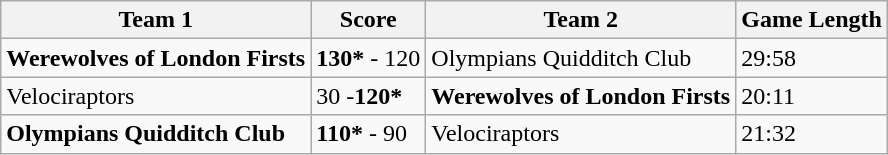<table class="wikitable">
<tr>
<th>Team 1</th>
<th>Score</th>
<th>Team 2</th>
<th>Game Length</th>
</tr>
<tr>
<td><strong>Werewolves of London Firsts</strong></td>
<td><strong>130*</strong> - 120</td>
<td>Olympians Quidditch Club</td>
<td>29:58</td>
</tr>
<tr>
<td>Velociraptors</td>
<td>30 -<strong>120*</strong></td>
<td><strong>Werewolves of London Firsts</strong></td>
<td>20:11</td>
</tr>
<tr>
<td><strong>Olympians Quidditch Club</strong></td>
<td><strong>110*</strong> - 90</td>
<td>Velociraptors</td>
<td>21:32</td>
</tr>
</table>
